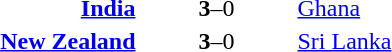<table>
<tr>
<th width=200></th>
<th width=100></th>
<th width=200></th>
</tr>
<tr>
<td align=right><strong><a href='#'>India</a> </strong></td>
<td align=center><strong>3</strong>–0</td>
<td> <a href='#'>Ghana</a></td>
</tr>
<tr>
<td align=right><strong><a href='#'>New Zealand</a> </strong></td>
<td align=center><strong>3</strong>–0</td>
<td> <a href='#'>Sri Lanka</a></td>
</tr>
</table>
